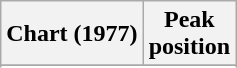<table class="wikitable sortable plainrowheaders">
<tr>
<th scope="col">Chart (1977)</th>
<th scope="col">Peak<br>position</th>
</tr>
<tr>
</tr>
<tr>
</tr>
<tr>
</tr>
</table>
